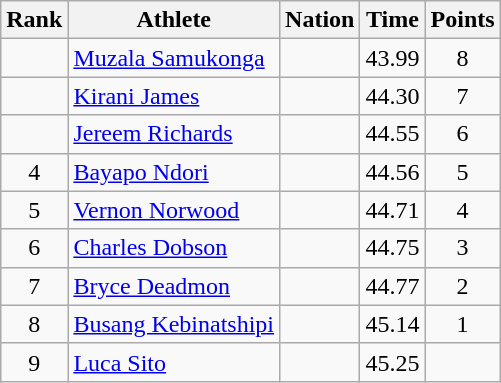<table class="wikitable">
<tr>
<th scope="col">Rank</th>
<th scope="col">Athlete</th>
<th scope="col">Nation</th>
<th scope="col">Time</th>
<th scope="col">Points</th>
</tr>
<tr>
<td align=center></td>
<td><a href='#'>Muzala Samukonga</a></td>
<td></td>
<td>43.99</td>
<td align=center>8</td>
</tr>
<tr>
<td align=center></td>
<td><a href='#'>Kirani James</a></td>
<td></td>
<td>44.30</td>
<td align=center>7</td>
</tr>
<tr>
<td align=center></td>
<td><a href='#'>Jereem Richards</a></td>
<td></td>
<td>44.55</td>
<td align=center>6</td>
</tr>
<tr>
<td align=center>4</td>
<td><a href='#'>Bayapo Ndori</a></td>
<td></td>
<td>44.56</td>
<td align=center>5</td>
</tr>
<tr>
<td align=center>5</td>
<td><a href='#'>Vernon Norwood</a></td>
<td></td>
<td>44.71</td>
<td align=center>4</td>
</tr>
<tr>
<td align=center>6</td>
<td><a href='#'>Charles Dobson</a></td>
<td></td>
<td>44.75</td>
<td align=center>3</td>
</tr>
<tr>
<td align=center>7</td>
<td><a href='#'>Bryce Deadmon</a></td>
<td></td>
<td>44.77</td>
<td align=center>2</td>
</tr>
<tr>
<td align=center>8</td>
<td><a href='#'>Busang Kebinatshipi</a></td>
<td></td>
<td>45.14</td>
<td align=center>1</td>
</tr>
<tr>
<td align=center>9</td>
<td><a href='#'>Luca Sito</a></td>
<td></td>
<td>45.25</td>
<td align=center></td>
</tr>
</table>
